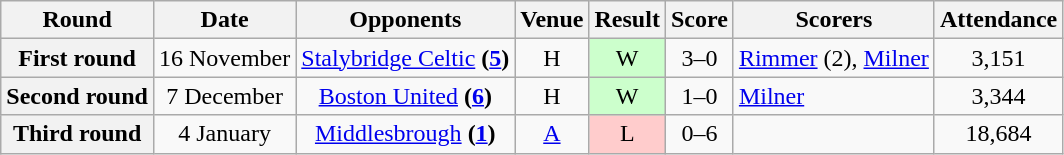<table class="wikitable" style="text-align:center">
<tr>
<th>Round</th>
<th>Date</th>
<th>Opponents</th>
<th>Venue</th>
<th>Result</th>
<th>Score</th>
<th>Scorers</th>
<th>Attendance</th>
</tr>
<tr>
<th>First round</th>
<td>16 November</td>
<td><a href='#'>Stalybridge Celtic</a> <strong>(<a href='#'>5</a>)</strong></td>
<td>H</td>
<td style="background-color:#CCFFCC">W</td>
<td>3–0</td>
<td align="left"><a href='#'>Rimmer</a> (2), <a href='#'>Milner</a></td>
<td>3,151</td>
</tr>
<tr>
<th>Second round</th>
<td>7 December</td>
<td><a href='#'>Boston United</a> <strong>(<a href='#'>6</a>)</strong></td>
<td>H</td>
<td style="background-color:#CCFFCC">W</td>
<td>1–0</td>
<td align="left"><a href='#'>Milner</a></td>
<td>3,344</td>
</tr>
<tr>
<th>Third round</th>
<td>4 January</td>
<td><a href='#'>Middlesbrough</a> <strong>(<a href='#'>1</a>)</strong></td>
<td><a href='#'>A</a></td>
<td style="background-color:#FFCCCC">L</td>
<td>0–6</td>
<td align="left"></td>
<td>18,684</td>
</tr>
</table>
